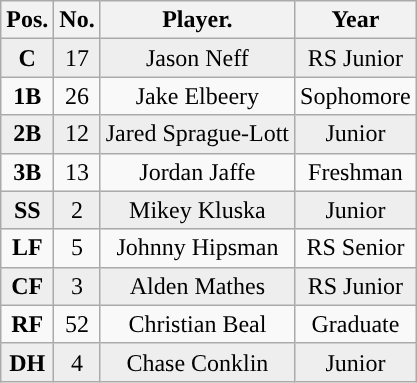<table class="wikitable non-sortable">
<tr>
<th style="text-align:center; ">Pos.</th>
<th style="text-align:center; ">No.</th>
<th style="text-align:center; ">Player.</th>
<th style="text-align:center; ">Year</th>
</tr>
<tr style="background:#eeeeee;text-align:center;">
<td><strong>C</strong></td>
<td>17</td>
<td>Jason Neff</td>
<td>RS Junior</td>
</tr>
<tr style="text-align:center;">
<td><strong>1B</strong></td>
<td>26</td>
<td>Jake Elbeery</td>
<td>Sophomore</td>
</tr>
<tr style="background:#eeeeee;text-align:center;">
<td><strong>2B</strong></td>
<td>12</td>
<td>Jared Sprague-Lott</td>
<td>Junior</td>
</tr>
<tr style="text-align:center;">
<td><strong>3B</strong></td>
<td>13</td>
<td>Jordan Jaffe</td>
<td>Freshman</td>
</tr>
<tr style="background:#eeeeee;text-align:center;">
<td><strong>SS</strong></td>
<td>2</td>
<td>Mikey Kluska</td>
<td>Junior</td>
</tr>
<tr style="text-align:center;">
<td><strong>LF</strong></td>
<td>5</td>
<td>Johnny Hipsman</td>
<td>RS Senior</td>
</tr>
<tr style="background:#eeeeee;text-align:center;">
<td><strong>CF</strong></td>
<td>3</td>
<td>Alden Mathes</td>
<td>RS Junior</td>
</tr>
<tr style="text-align:center;">
<td><strong>RF</strong></td>
<td>52</td>
<td>Christian Beal</td>
<td>Graduate</td>
</tr>
<tr style="background:#eeeeee;text-align:center;">
<td><strong>DH</strong></td>
<td>4</td>
<td>Chase Conklin</td>
<td>Junior</td>
</tr>
</table>
